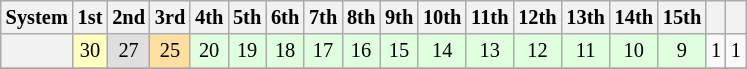<table class="wikitable" style="font-size:85%; text-align:center;">
<tr>
<th>System</th>
<th>1st</th>
<th>2nd</th>
<th>3rd</th>
<th>4th</th>
<th>5th</th>
<th>6th</th>
<th>7th</th>
<th>8th</th>
<th>9th</th>
<th>10th</th>
<th>11th</th>
<th>12th</th>
<th>13th</th>
<th>14th</th>
<th>15th</th>
<th></th>
<th></th>
</tr>
<tr>
<th></th>
<td style="background:#ffffbf;">30</td>
<td style="background:#dfdfdf;">27</td>
<td style="background:#ffdf9f;">25</td>
<td style="background:#dfffdf;">20</td>
<td style="background:#dfffdf;">19</td>
<td style="background:#dfffdf;">18</td>
<td style="background:#dfffdf;">17</td>
<td style="background:#dfffdf;">16</td>
<td style="background:#dfffdf;">15</td>
<td style="background:#dfffdf;">14</td>
<td style="background:#dfffdf;">13</td>
<td style="background:#dfffdf;">12</td>
<td style="background:#dfffdf;">11</td>
<td style="background:#dfffdf;">10</td>
<td style="background:#dfffdf;">9</td>
<td>1</td>
<td>1</td>
</tr>
<tr>
</tr>
</table>
